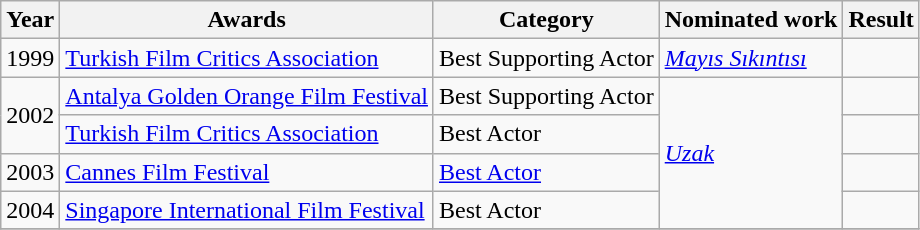<table class="wikitable sortable">
<tr>
<th>Year</th>
<th>Awards</th>
<th>Category</th>
<th>Nominated work</th>
<th>Result</th>
</tr>
<tr>
<td>1999</td>
<td><a href='#'>Turkish Film Critics Association</a></td>
<td>Best Supporting Actor</td>
<td><em><a href='#'>Mayıs Sıkıntısı</a></em></td>
<td></td>
</tr>
<tr>
<td rowspan="2">2002</td>
<td><a href='#'>Antalya Golden Orange Film Festival</a></td>
<td>Best Supporting Actor</td>
<td rowspan="4"><em><a href='#'>Uzak</a></em></td>
<td></td>
</tr>
<tr>
<td><a href='#'>Turkish Film Critics Association</a></td>
<td>Best Actor</td>
<td></td>
</tr>
<tr>
<td>2003</td>
<td><a href='#'>Cannes Film Festival</a></td>
<td><a href='#'>Best Actor</a></td>
<td></td>
</tr>
<tr>
<td>2004</td>
<td><a href='#'>Singapore International Film Festival</a></td>
<td>Best Actor</td>
<td></td>
</tr>
<tr>
</tr>
</table>
